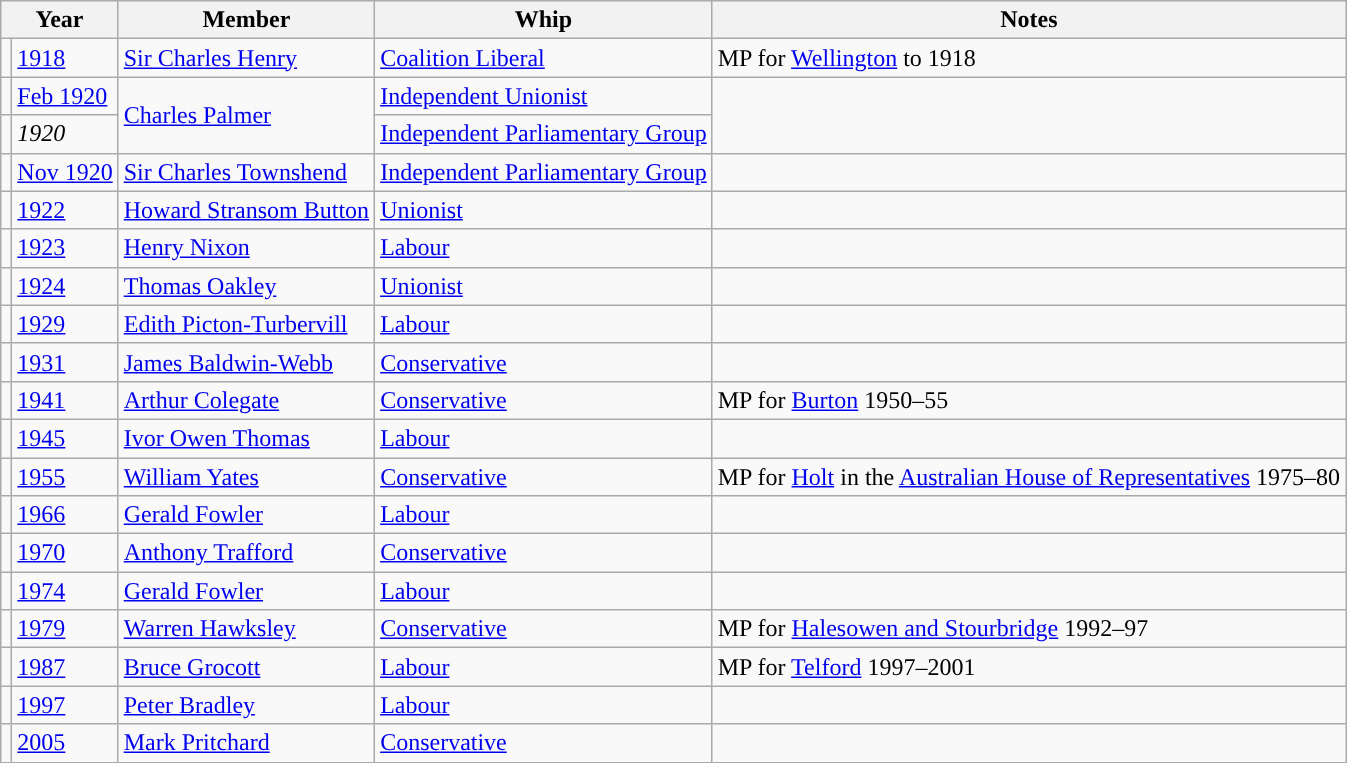<table class="wikitable">
<tr>
<th colspan="2">Year</th>
<th>Member</th>
<th>Whip</th>
<th>Notes</th>
</tr>
<tr>
<td style="color:inherit;background-color: "></td>
<td><a href='#'>1918</a></td>
<td><a href='#'>Sir Charles Henry</a></td>
<td><a href='#'>Coalition Liberal</a></td>
<td>MP for <a href='#'>Wellington</a> to 1918</td>
</tr>
<tr>
<td style="color:inherit;background-color: "></td>
<td><a href='#'>Feb 1920</a></td>
<td rowspan="2"><a href='#'>Charles Palmer</a></td>
<td><a href='#'>Independent Unionist</a></td>
</tr>
<tr>
<td style="color:inherit;background-color: "></td>
<td><em>1920</em></td>
<td><a href='#'>Independent Parliamentary Group</a></td>
</tr>
<tr>
<td style="color:inherit;background-color: "></td>
<td><a href='#'>Nov 1920</a></td>
<td><a href='#'>Sir Charles Townshend</a></td>
<td><a href='#'>Independent Parliamentary Group</a></td>
<td></td>
</tr>
<tr>
<td style="color:inherit;background-color: "></td>
<td><a href='#'>1922</a></td>
<td><a href='#'>Howard Stransom Button</a></td>
<td><a href='#'>Unionist</a></td>
<td></td>
</tr>
<tr>
<td style="color:inherit;background-color: "></td>
<td><a href='#'>1923</a></td>
<td><a href='#'>Henry Nixon</a></td>
<td><a href='#'>Labour</a></td>
<td></td>
</tr>
<tr>
<td style="color:inherit;background-color: "></td>
<td><a href='#'>1924</a></td>
<td><a href='#'>Thomas Oakley</a></td>
<td><a href='#'>Unionist</a></td>
<td></td>
</tr>
<tr>
<td style="color:inherit;background-color: "></td>
<td><a href='#'>1929</a></td>
<td><a href='#'>Edith Picton-Turbervill</a></td>
<td><a href='#'>Labour</a></td>
<td></td>
</tr>
<tr>
<td style="color:inherit;background-color: "></td>
<td><a href='#'>1931</a></td>
<td><a href='#'>James Baldwin-Webb</a></td>
<td><a href='#'>Conservative</a></td>
<td></td>
</tr>
<tr>
<td style="color:inherit;background-color: "></td>
<td><a href='#'>1941</a></td>
<td><a href='#'>Arthur Colegate</a></td>
<td><a href='#'>Conservative</a></td>
<td>MP for <a href='#'>Burton</a> 1950–55</td>
</tr>
<tr>
<td style="color:inherit;background-color: "></td>
<td><a href='#'>1945</a></td>
<td><a href='#'>Ivor Owen Thomas</a></td>
<td><a href='#'>Labour</a></td>
<td></td>
</tr>
<tr>
<td style="color:inherit;background-color: "></td>
<td><a href='#'>1955</a></td>
<td><a href='#'>William Yates</a></td>
<td><a href='#'>Conservative</a></td>
<td>MP for <a href='#'>Holt</a> in the <a href='#'>Australian House of Representatives</a> 1975–80</td>
</tr>
<tr>
<td style="color:inherit;background-color: "></td>
<td><a href='#'>1966</a></td>
<td><a href='#'>Gerald Fowler</a></td>
<td><a href='#'>Labour</a></td>
<td></td>
</tr>
<tr>
<td style="color:inherit;background-color: "></td>
<td><a href='#'>1970</a></td>
<td><a href='#'>Anthony Trafford</a></td>
<td><a href='#'>Conservative</a></td>
<td></td>
</tr>
<tr>
<td style="color:inherit;background-color: "></td>
<td><a href='#'>1974</a></td>
<td><a href='#'>Gerald Fowler</a></td>
<td><a href='#'>Labour</a></td>
<td></td>
</tr>
<tr>
<td style="color:inherit;background-color: "></td>
<td><a href='#'>1979</a></td>
<td><a href='#'>Warren Hawksley</a></td>
<td><a href='#'>Conservative</a></td>
<td>MP for <a href='#'>Halesowen and Stourbridge</a> 1992–97</td>
</tr>
<tr>
<td style="color:inherit;background-color: "></td>
<td><a href='#'>1987</a></td>
<td><a href='#'>Bruce Grocott</a></td>
<td><a href='#'>Labour</a></td>
<td>MP for <a href='#'>Telford</a> 1997–2001</td>
</tr>
<tr>
<td style="color:inherit;background-color: "></td>
<td><a href='#'>1997</a></td>
<td><a href='#'>Peter Bradley</a></td>
<td><a href='#'>Labour</a></td>
<td></td>
</tr>
<tr>
<td style="color:inherit;background-color: "></td>
<td><a href='#'>2005</a></td>
<td><a href='#'>Mark Pritchard</a></td>
<td><a href='#'>Conservative</a></td>
<td></td>
</tr>
</table>
